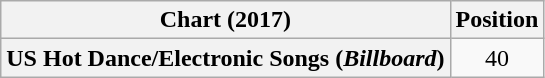<table class="wikitable plainrowheaders " style="text-align:center;">
<tr>
<th scope="col">Chart (2017)</th>
<th scope="col">Position</th>
</tr>
<tr>
<th scope="row">US Hot Dance/Electronic Songs (<em>Billboard</em>)</th>
<td>40</td>
</tr>
</table>
